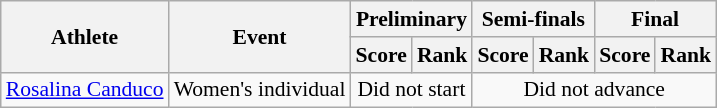<table class="wikitable" style="font-size:90%; text-align:center">
<tr>
<th rowspan="2">Athlete</th>
<th rowspan="2">Event</th>
<th colspan="2">Preliminary</th>
<th colspan="2">Semi-finals</th>
<th colspan="2">Final</th>
</tr>
<tr>
<th>Score</th>
<th>Rank</th>
<th>Score</th>
<th>Rank</th>
<th>Score</th>
<th>Rank</th>
</tr>
<tr>
<td align="left"><a href='#'>Rosalina Canduco</a></td>
<td align="left">Women's individual</td>
<td colspan=2>Did not start</td>
<td colspan=4>Did not advance</td>
</tr>
</table>
